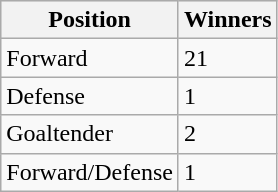<table class="wikitable">
<tr style="background:#e5e5e5;">
<th>Position</th>
<th>Winners</th>
</tr>
<tr>
<td>Forward</td>
<td>21</td>
</tr>
<tr>
<td>Defense</td>
<td>1</td>
</tr>
<tr>
<td>Goaltender</td>
<td>2</td>
</tr>
<tr>
<td>Forward/Defense</td>
<td>1</td>
</tr>
</table>
